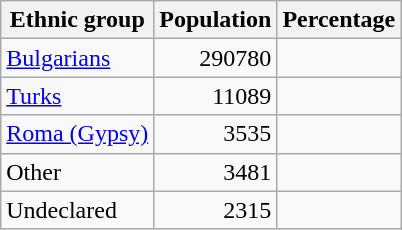<table class="wikitable sortable">
<tr>
<th>Ethnic group</th>
<th>Population</th>
<th>Percentage</th>
</tr>
<tr>
<td><a href='#'>Bulgarians</a></td>
<td align="right">290780</td>
<td align="right"></td>
</tr>
<tr>
<td><a href='#'>Turks</a></td>
<td align="right">11089</td>
<td align="right"></td>
</tr>
<tr>
<td><a href='#'>Roma (Gypsy)</a></td>
<td align="right">3535</td>
<td align="right"></td>
</tr>
<tr>
<td>Other</td>
<td align="right">3481</td>
<td align="right"></td>
</tr>
<tr>
<td>Undeclared</td>
<td align="right">2315</td>
<td align="right"></td>
</tr>
</table>
